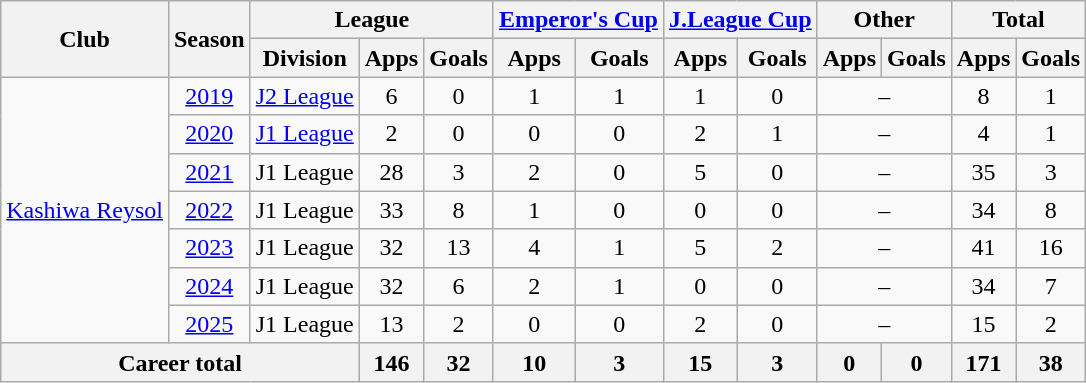<table class="wikitable" style="text-align: center">
<tr>
<th rowspan="2">Club</th>
<th rowspan="2">Season</th>
<th colspan="3">League</th>
<th colspan="2"><a href='#'>Emperor's Cup</a></th>
<th colspan="2"><a href='#'>J.League Cup</a></th>
<th colspan="2">Other</th>
<th colspan="2">Total</th>
</tr>
<tr>
<th>Division</th>
<th>Apps</th>
<th>Goals</th>
<th>Apps</th>
<th>Goals</th>
<th>Apps</th>
<th>Goals</th>
<th>Apps</th>
<th>Goals</th>
<th>Apps</th>
<th>Goals</th>
</tr>
<tr>
<td rowspan="7"><a href='#'>Kashiwa Reysol</a></td>
<td><a href='#'>2019</a></td>
<td><a href='#'>J2 League</a></td>
<td>6</td>
<td>0</td>
<td>1</td>
<td>1</td>
<td>1</td>
<td>0</td>
<td colspan="2">–</td>
<td>8</td>
<td>1</td>
</tr>
<tr>
<td><a href='#'>2020</a></td>
<td><a href='#'>J1 League</a></td>
<td>2</td>
<td>0</td>
<td>0</td>
<td>0</td>
<td>2</td>
<td>1</td>
<td colspan="2">–</td>
<td>4</td>
<td>1</td>
</tr>
<tr>
<td><a href='#'>2021</a></td>
<td>J1 League</td>
<td>28</td>
<td>3</td>
<td>2</td>
<td>0</td>
<td>5</td>
<td>0</td>
<td colspan="2">–</td>
<td>35</td>
<td>3</td>
</tr>
<tr>
<td><a href='#'>2022</a></td>
<td>J1 League</td>
<td>33</td>
<td>8</td>
<td>1</td>
<td>0</td>
<td>0</td>
<td>0</td>
<td colspan="2">–</td>
<td>34</td>
<td>8</td>
</tr>
<tr>
<td><a href='#'>2023</a></td>
<td>J1 League</td>
<td>32</td>
<td>13</td>
<td>4</td>
<td>1</td>
<td>5</td>
<td>2</td>
<td colspan="2">–</td>
<td>41</td>
<td>16</td>
</tr>
<tr>
<td><a href='#'>2024</a></td>
<td>J1 League</td>
<td>32</td>
<td>6</td>
<td>2</td>
<td>1</td>
<td>0</td>
<td>0</td>
<td colspan="2">–</td>
<td>34</td>
<td>7</td>
</tr>
<tr>
<td><a href='#'>2025</a></td>
<td>J1 League</td>
<td>13</td>
<td>2</td>
<td>0</td>
<td>0</td>
<td>2</td>
<td>0</td>
<td colspan="2">–</td>
<td>15</td>
<td>2</td>
</tr>
<tr>
<th colspan="3">Career total</th>
<th>146</th>
<th>32</th>
<th>10</th>
<th>3</th>
<th>15</th>
<th>3</th>
<th>0</th>
<th>0</th>
<th>171</th>
<th>38</th>
</tr>
</table>
